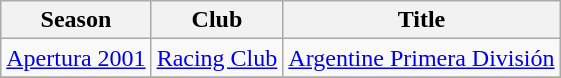<table class="wikitable">
<tr>
<th>Season</th>
<th>Club</th>
<th>Title</th>
</tr>
<tr>
<td><a href='#'>Apertura 2001</a></td>
<td><a href='#'>Racing Club</a></td>
<td><a href='#'>Argentine Primera División</a></td>
</tr>
<tr>
</tr>
</table>
